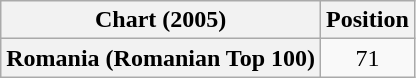<table class="wikitable plainrowheaders" style="text-align:center">
<tr>
<th scope="col">Chart (2005)</th>
<th scope="col">Position</th>
</tr>
<tr>
<th scope="row">Romania (Romanian Top 100)</th>
<td>71</td>
</tr>
</table>
